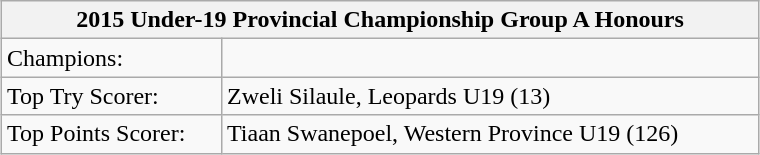<table class="wikitable" style="text-align:left; font-size:100%; width:40%; margin:1em auto 1em auto;">
<tr>
<th colspan=2><strong>2015 Under-19 Provincial Championship Group A Honours</strong></th>
</tr>
<tr>
<td>Champions:</td>
<td></td>
</tr>
<tr>
<td>Top Try Scorer:</td>
<td>Zweli Silaule, Leopards U19 (13)</td>
</tr>
<tr>
<td>Top Points Scorer:</td>
<td>Tiaan Swanepoel, Western Province U19 (126)</td>
</tr>
</table>
